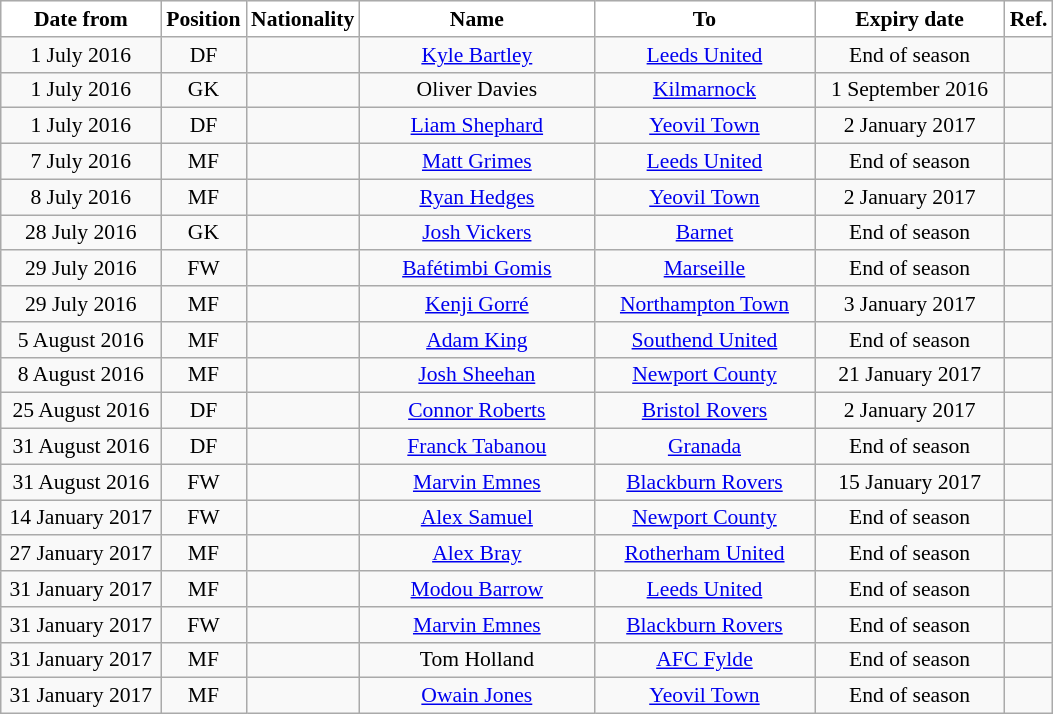<table class="wikitable"  style="text-align:center; font-size:90%; ">
<tr>
<th style="background:white; color:black; width:100px;">Date from</th>
<th style="background:white; color:black; width:50px;">Position</th>
<th style="background:white; color:black; width:50px;">Nationality</th>
<th style="background:white; color:black; width:150px;">Name</th>
<th style="background:white; color:black; width:140px;">To</th>
<th style="background:white; color:black; width:120px;">Expiry date</th>
<th style="background:white; color:black;">Ref.</th>
</tr>
<tr>
<td>1 July 2016</td>
<td>DF</td>
<td></td>
<td><a href='#'>Kyle Bartley</a></td>
<td><a href='#'>Leeds United</a></td>
<td>End of season</td>
<td></td>
</tr>
<tr>
<td>1 July 2016</td>
<td>GK</td>
<td></td>
<td>Oliver Davies</td>
<td><a href='#'>Kilmarnock</a></td>
<td>1 September 2016 </td>
<td></td>
</tr>
<tr>
<td>1 July 2016</td>
<td>DF</td>
<td></td>
<td><a href='#'>Liam Shephard</a></td>
<td><a href='#'>Yeovil Town</a></td>
<td>2 January 2017</td>
<td></td>
</tr>
<tr>
<td>7 July 2016</td>
<td>MF</td>
<td></td>
<td><a href='#'>Matt Grimes</a></td>
<td><a href='#'>Leeds United</a></td>
<td>End of season</td>
<td></td>
</tr>
<tr>
<td>8 July 2016</td>
<td>MF</td>
<td></td>
<td><a href='#'>Ryan Hedges</a></td>
<td><a href='#'>Yeovil Town</a></td>
<td>2 January 2017</td>
<td></td>
</tr>
<tr>
<td>28 July 2016</td>
<td>GK</td>
<td></td>
<td><a href='#'>Josh Vickers</a></td>
<td><a href='#'>Barnet</a></td>
<td>End of season</td>
<td></td>
</tr>
<tr>
<td>29 July 2016</td>
<td>FW</td>
<td></td>
<td><a href='#'>Bafétimbi Gomis</a></td>
<td><a href='#'>Marseille</a></td>
<td>End of season</td>
<td></td>
</tr>
<tr>
<td>29 July 2016</td>
<td>MF</td>
<td></td>
<td><a href='#'>Kenji Gorré</a></td>
<td><a href='#'>Northampton Town</a></td>
<td>3 January 2017</td>
<td></td>
</tr>
<tr>
<td>5 August 2016</td>
<td>MF</td>
<td></td>
<td><a href='#'>Adam King</a></td>
<td><a href='#'>Southend United</a></td>
<td>End of season</td>
<td></td>
</tr>
<tr>
<td>8 August 2016</td>
<td>MF</td>
<td></td>
<td><a href='#'>Josh Sheehan</a></td>
<td><a href='#'>Newport County</a></td>
<td>21 January 2017</td>
<td></td>
</tr>
<tr>
<td>25 August 2016</td>
<td>DF</td>
<td></td>
<td><a href='#'>Connor Roberts</a></td>
<td><a href='#'>Bristol Rovers</a></td>
<td>2 January 2017</td>
<td></td>
</tr>
<tr>
<td>31 August 2016</td>
<td>DF</td>
<td></td>
<td><a href='#'>Franck Tabanou</a></td>
<td><a href='#'>Granada</a></td>
<td>End of season</td>
<td></td>
</tr>
<tr>
<td>31 August 2016</td>
<td>FW</td>
<td></td>
<td><a href='#'>Marvin Emnes</a></td>
<td><a href='#'>Blackburn Rovers</a></td>
<td>15 January 2017</td>
<td></td>
</tr>
<tr>
<td>14 January 2017</td>
<td>FW</td>
<td></td>
<td><a href='#'>Alex Samuel</a></td>
<td><a href='#'>Newport County</a></td>
<td>End of season</td>
<td></td>
</tr>
<tr>
<td>27 January 2017</td>
<td>MF</td>
<td></td>
<td><a href='#'>Alex Bray</a></td>
<td><a href='#'>Rotherham United</a></td>
<td>End of season</td>
<td></td>
</tr>
<tr>
<td>31 January 2017</td>
<td>MF</td>
<td></td>
<td><a href='#'>Modou Barrow</a></td>
<td><a href='#'>Leeds United</a></td>
<td>End of season</td>
<td></td>
</tr>
<tr>
<td>31 January 2017</td>
<td>FW</td>
<td></td>
<td><a href='#'>Marvin Emnes</a></td>
<td><a href='#'>Blackburn Rovers</a></td>
<td>End of season</td>
<td></td>
</tr>
<tr>
<td>31 January 2017</td>
<td>MF</td>
<td></td>
<td>Tom Holland</td>
<td><a href='#'>AFC Fylde</a></td>
<td>End of season</td>
<td></td>
</tr>
<tr>
<td>31 January 2017</td>
<td>MF</td>
<td></td>
<td><a href='#'>Owain Jones</a></td>
<td><a href='#'>Yeovil Town</a></td>
<td>End of season</td>
<td></td>
</tr>
</table>
